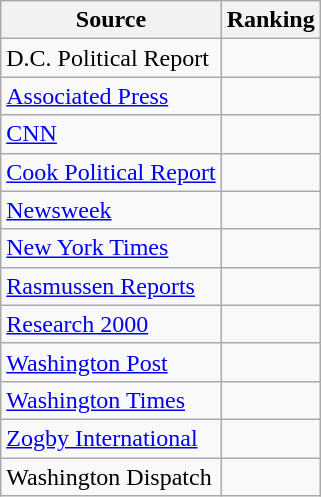<table class="wikitable">
<tr>
<th>Source</th>
<th>Ranking</th>
</tr>
<tr>
<td>D.C. Political Report</td>
<td></td>
</tr>
<tr>
<td><a href='#'>Associated Press</a></td>
<td></td>
</tr>
<tr>
<td><a href='#'>CNN</a></td>
<td></td>
</tr>
<tr>
<td><a href='#'>Cook Political Report</a></td>
<td></td>
</tr>
<tr>
<td><a href='#'>Newsweek</a></td>
<td></td>
</tr>
<tr>
<td><a href='#'>New York Times</a></td>
<td></td>
</tr>
<tr>
<td><a href='#'>Rasmussen Reports</a></td>
<td></td>
</tr>
<tr>
<td><a href='#'>Research 2000</a></td>
<td></td>
</tr>
<tr>
<td><a href='#'>Washington Post</a></td>
<td></td>
</tr>
<tr>
<td><a href='#'>Washington Times</a></td>
<td></td>
</tr>
<tr>
<td><a href='#'>Zogby International</a></td>
<td></td>
</tr>
<tr>
<td>Washington Dispatch</td>
<td></td>
</tr>
</table>
